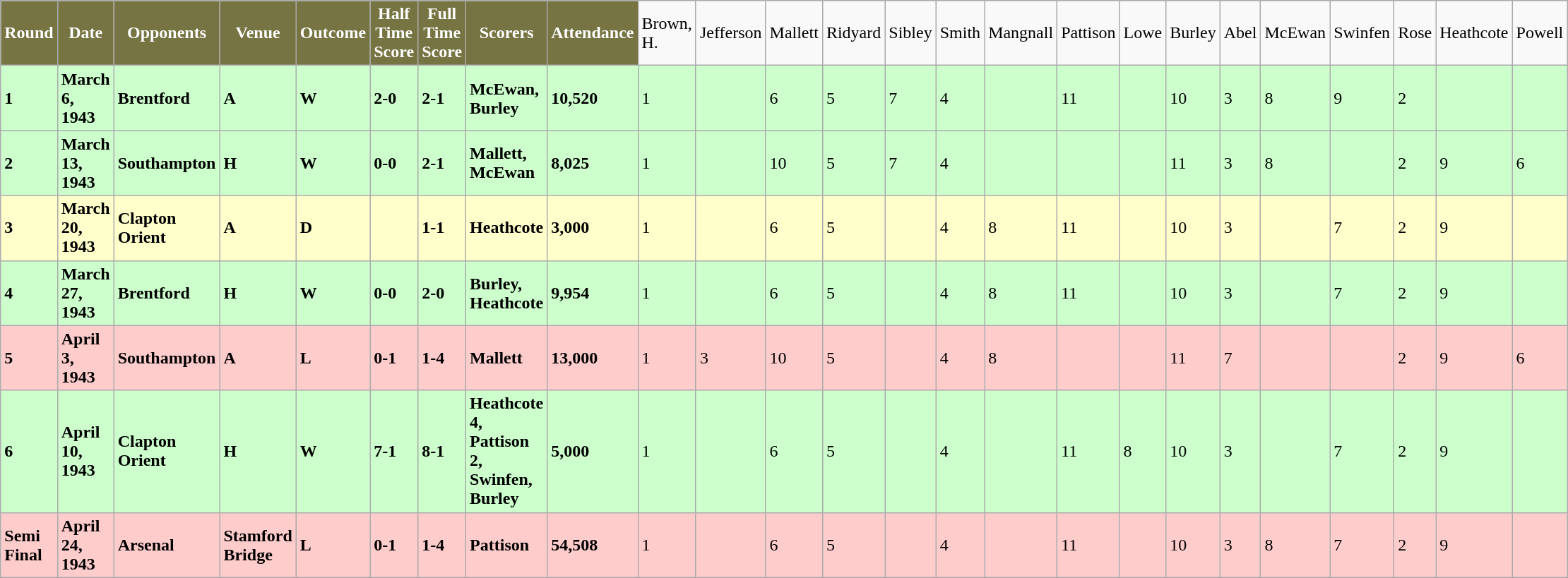<table class="wikitable">
<tr>
<th ! style="background:#767442; color:#FFFFFF; text-align:center;">Round</th>
<th ! style="background:#767442; color:#FFFFFF; text-align:center;">Date</th>
<th ! style="background:#767442; color:#FFFFFF; text-align:center;">Opponents</th>
<th ! style="background:#767442; color:#FFFFFF; text-align:center;">Venue</th>
<th ! style="background:#767442; color:#FFFFFF; text-align:center;">Outcome</th>
<th ! style="background:#767442; color:#FFFFFF; text-align:center;">Half Time Score</th>
<th ! style="background:#767442; color:#FFFFFF; text-align:center;">Full Time Score</th>
<th ! style="background:#767442; color:#FFFFFF; text-align:center;">Scorers</th>
<th ! style="background:#767442; color:#FFFFFF; text-align:center;">Attendance</th>
<td>Brown, H.</td>
<td>Jefferson</td>
<td>Mallett</td>
<td>Ridyard</td>
<td>Sibley</td>
<td>Smith</td>
<td>Mangnall</td>
<td>Pattison</td>
<td>Lowe</td>
<td>Burley</td>
<td>Abel</td>
<td>McEwan</td>
<td>Swinfen</td>
<td>Rose</td>
<td>Heathcote</td>
<td>Powell</td>
</tr>
<tr bgcolor="#CCFFCC">
<td><strong>1</strong></td>
<td><strong>March 6, 1943</strong></td>
<td><strong>Brentford</strong></td>
<td><strong>A</strong></td>
<td><strong>W</strong></td>
<td><strong>2-0</strong></td>
<td><strong>2-1</strong></td>
<td><strong>McEwan, Burley</strong></td>
<td><strong>10,520</strong></td>
<td>1</td>
<td></td>
<td>6</td>
<td>5</td>
<td>7</td>
<td>4</td>
<td></td>
<td>11</td>
<td></td>
<td>10</td>
<td>3</td>
<td>8</td>
<td>9</td>
<td>2</td>
<td></td>
<td></td>
</tr>
<tr bgcolor="#CCFFCC">
<td><strong>2</strong></td>
<td><strong>March 13, 1943</strong></td>
<td><strong>Southampton</strong></td>
<td><strong>H</strong></td>
<td><strong>W</strong></td>
<td><strong>0-0</strong></td>
<td><strong>2-1</strong></td>
<td><strong>Mallett, McEwan</strong></td>
<td><strong>8,025</strong></td>
<td>1</td>
<td></td>
<td>10</td>
<td>5</td>
<td>7</td>
<td>4</td>
<td></td>
<td></td>
<td></td>
<td>11</td>
<td>3</td>
<td>8</td>
<td></td>
<td>2</td>
<td>9</td>
<td>6</td>
</tr>
<tr bgcolor="#FFFFCC">
<td><strong>3</strong></td>
<td><strong>March 20, 1943</strong></td>
<td><strong>Clapton Orient</strong></td>
<td><strong>A</strong></td>
<td><strong>D</strong></td>
<td></td>
<td><strong>1-1</strong></td>
<td><strong>Heathcote</strong></td>
<td><strong>3,000</strong></td>
<td>1</td>
<td></td>
<td>6</td>
<td>5</td>
<td></td>
<td>4</td>
<td>8</td>
<td>11</td>
<td></td>
<td>10</td>
<td>3</td>
<td></td>
<td>7</td>
<td>2</td>
<td>9</td>
<td></td>
</tr>
<tr bgcolor="#CCFFCC">
<td><strong>4</strong></td>
<td><strong>March 27, 1943</strong></td>
<td><strong>Brentford</strong></td>
<td><strong>H</strong></td>
<td><strong>W</strong></td>
<td><strong>0-0</strong></td>
<td><strong>2-0</strong></td>
<td><strong>Burley, Heathcote</strong></td>
<td><strong>9,954</strong></td>
<td>1</td>
<td></td>
<td>6</td>
<td>5</td>
<td></td>
<td>4</td>
<td>8</td>
<td>11</td>
<td></td>
<td>10</td>
<td>3</td>
<td></td>
<td>7</td>
<td>2</td>
<td>9</td>
<td></td>
</tr>
<tr bgcolor="#FFCCCC">
<td><strong>5</strong></td>
<td><strong>April 3, 1943</strong></td>
<td><strong>Southampton</strong></td>
<td><strong>A</strong></td>
<td><strong>L</strong></td>
<td><strong>0-1</strong></td>
<td><strong>1-4</strong></td>
<td><strong>Mallett</strong></td>
<td><strong>13,000</strong></td>
<td>1</td>
<td>3</td>
<td>10</td>
<td>5</td>
<td></td>
<td>4</td>
<td>8</td>
<td></td>
<td></td>
<td>11</td>
<td>7</td>
<td></td>
<td></td>
<td>2</td>
<td>9</td>
<td>6</td>
</tr>
<tr bgcolor="#CCFFCC">
<td><strong>6</strong></td>
<td><strong>April 10, 1943</strong></td>
<td><strong>Clapton Orient</strong></td>
<td><strong>H</strong></td>
<td><strong>W</strong></td>
<td><strong>7-1</strong></td>
<td><strong>8-1</strong></td>
<td><strong>Heathcote 4, Pattison 2, Swinfen, Burley</strong></td>
<td><strong>5,000</strong></td>
<td>1</td>
<td></td>
<td>6</td>
<td>5</td>
<td></td>
<td>4</td>
<td></td>
<td>11</td>
<td>8</td>
<td>10</td>
<td>3</td>
<td></td>
<td>7</td>
<td>2</td>
<td>9</td>
<td></td>
</tr>
<tr bgcolor="#FFCCCC">
<td><strong>Semi Final</strong></td>
<td><strong>April 24, 1943</strong></td>
<td><strong>Arsenal</strong></td>
<td><strong>Stamford Bridge</strong></td>
<td><strong>L</strong></td>
<td><strong>0-1</strong></td>
<td><strong>1-4</strong></td>
<td><strong>Pattison</strong></td>
<td><strong>54,508</strong></td>
<td>1</td>
<td></td>
<td>6</td>
<td>5</td>
<td></td>
<td>4</td>
<td></td>
<td>11</td>
<td></td>
<td>10</td>
<td>3</td>
<td>8</td>
<td>7</td>
<td>2</td>
<td>9</td>
<td></td>
</tr>
</table>
